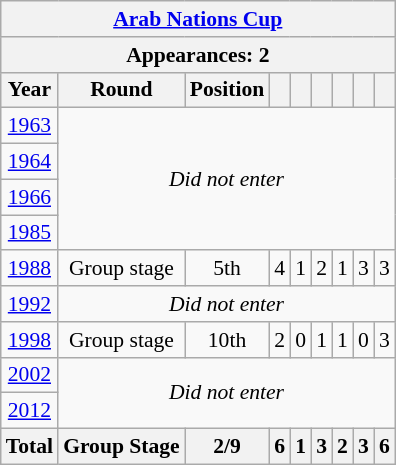<table class="wikitable" style="text-align: center;font-size:90%;">
<tr>
<th colspan=9><a href='#'>Arab Nations Cup</a></th>
</tr>
<tr>
<th colspan=9>Appearances: 2</th>
</tr>
<tr>
<th>Year</th>
<th>Round</th>
<th>Position</th>
<th></th>
<th></th>
<th></th>
<th></th>
<th></th>
<th></th>
</tr>
<tr>
<td> <a href='#'>1963</a></td>
<td colspan=8 rowspan=4><em>Did not enter</em></td>
</tr>
<tr>
<td> <a href='#'>1964</a></td>
</tr>
<tr>
<td> <a href='#'>1966</a></td>
</tr>
<tr>
<td> <a href='#'>1985</a></td>
</tr>
<tr>
<td> <a href='#'>1988</a></td>
<td>Group stage </td>
<td>5th</td>
<td>4</td>
<td>1</td>
<td>2</td>
<td>1</td>
<td>3</td>
<td>3</td>
</tr>
<tr>
<td> <a href='#'>1992</a></td>
<td colspan=8><em>Did not enter</em></td>
</tr>
<tr>
<td> <a href='#'>1998</a></td>
<td>Group stage </td>
<td>10th</td>
<td>2</td>
<td>0</td>
<td>1</td>
<td>1</td>
<td>0</td>
<td>3</td>
</tr>
<tr>
<td> <a href='#'>2002</a></td>
<td colspan=8 rowspan=2><em>Did not enter</em></td>
</tr>
<tr>
<td> <a href='#'>2012</a></td>
</tr>
<tr>
<th>Total</th>
<th>Group Stage</th>
<th>2/9</th>
<th>6</th>
<th>1</th>
<th>3</th>
<th>2</th>
<th>3</th>
<th>6</th>
</tr>
</table>
